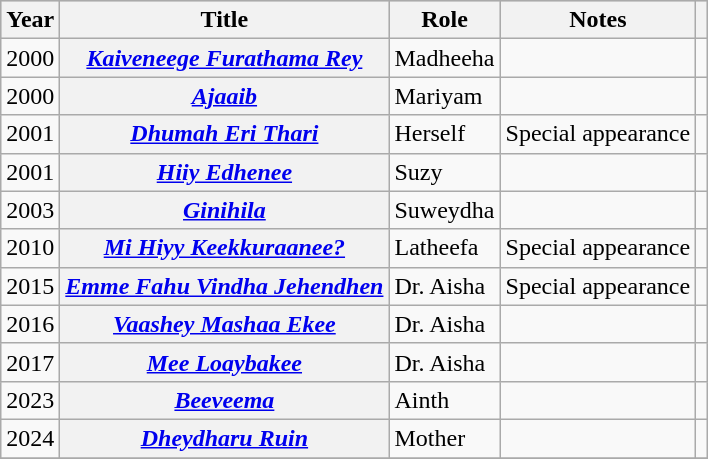<table class="wikitable sortable plainrowheaders">
<tr style="background:#ccc; text-align:center;">
<th scope="col">Year</th>
<th scope="col">Title</th>
<th scope="col">Role</th>
<th scope="col">Notes</th>
<th scope="col" class="unsortable"></th>
</tr>
<tr>
<td>2000</td>
<th scope="row"><em><a href='#'>Kaiveneege Furathama Rey</a></em></th>
<td>Madheeha</td>
<td></td>
<td style="text-align: center;"></td>
</tr>
<tr>
<td>2000</td>
<th scope="row"><em><a href='#'>Ajaaib</a></em></th>
<td>Mariyam</td>
<td></td>
<td style="text-align: center;"></td>
</tr>
<tr>
<td>2001</td>
<th scope="row"><em><a href='#'>Dhumah Eri Thari</a></em></th>
<td>Herself</td>
<td>Special appearance</td>
<td style="text-align: center;"></td>
</tr>
<tr>
<td>2001</td>
<th scope="row"><em><a href='#'>Hiiy Edhenee</a></em></th>
<td>Suzy</td>
<td></td>
<td style="text-align: center;"></td>
</tr>
<tr>
<td>2003</td>
<th scope="row"><em><a href='#'>Ginihila</a></em></th>
<td>Suweydha</td>
<td></td>
<td style="text-align: center;"></td>
</tr>
<tr>
<td>2010</td>
<th scope="row"><em><a href='#'>Mi Hiyy Keekkuraanee?</a></em></th>
<td>Latheefa</td>
<td>Special appearance</td>
<td style="text-align: center;"></td>
</tr>
<tr>
<td>2015</td>
<th scope="row"><em><a href='#'>Emme Fahu Vindha Jehendhen</a></em></th>
<td>Dr. Aisha</td>
<td>Special appearance</td>
<td style="text-align: center;"></td>
</tr>
<tr>
<td>2016</td>
<th scope="row"><em><a href='#'>Vaashey Mashaa Ekee</a></em></th>
<td>Dr. Aisha</td>
<td></td>
<td style="text-align: center;"></td>
</tr>
<tr>
<td>2017</td>
<th scope="row"><em><a href='#'>Mee Loaybakee</a></em></th>
<td>Dr. Aisha</td>
<td></td>
<td style="text-align: center;"></td>
</tr>
<tr>
<td>2023</td>
<th scope="row"><em><a href='#'>Beeveema</a></em></th>
<td>Ainth</td>
<td></td>
<td style="text-align: center;"></td>
</tr>
<tr>
<td>2024</td>
<th scope="row"><em><a href='#'>Dheydharu Ruin</a></em></th>
<td>Mother</td>
<td></td>
<td style="text-align:center;"></td>
</tr>
<tr>
</tr>
</table>
